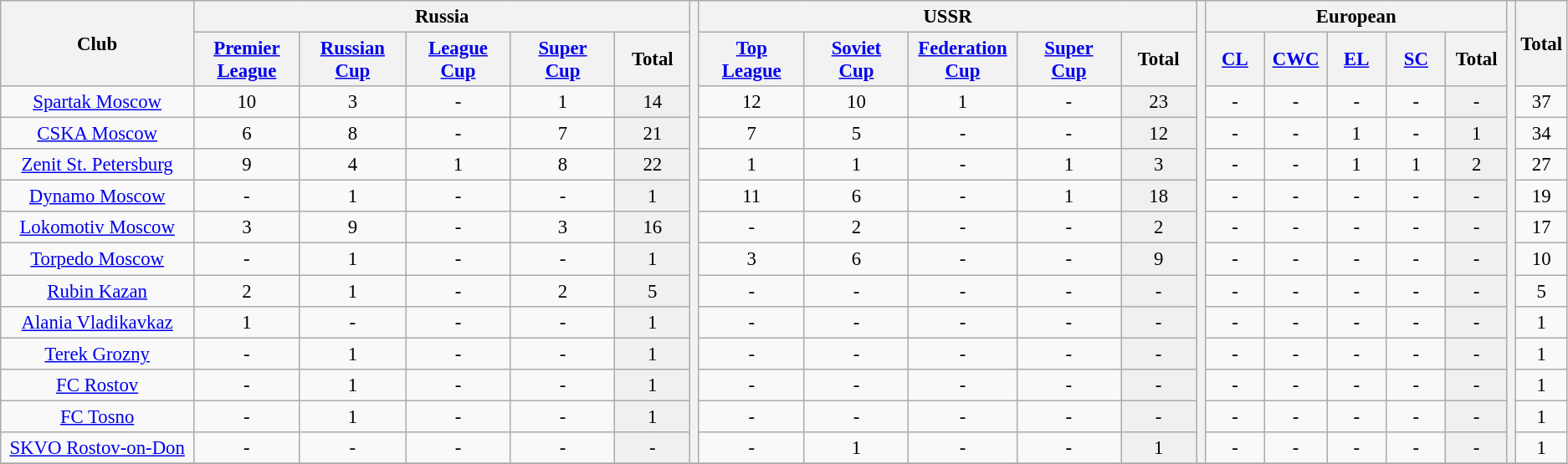<table class="wikitable" style="text-align: center; font-size:95%">
<tr>
<th rowspan=2 width=13% class="wikitable sortable">Club</th>
<th colspan=5 width=20% class=unsortable>Russia</th>
<th rowspan="14"></th>
<th colspan=5 width=20% class=unsortable>USSR</th>
<th rowspan="14"></th>
<th colspan=5 width=20% class=unsortable>European</th>
<th rowspan="14"></th>
<th rowspan=2 width=10% class=unsortable>Total</th>
</tr>
<tr>
<th class=sortable width=7%><a href='#'>Premier <br> League</a></th>
<th class=sortable width=7%><a href='#'>Russian <br>Cup</a></th>
<th class=sortable width=7%><a href='#'>League <br> Cup</a></th>
<th class=sortable width=7%><a href='#'>Super <br>Cup</a></th>
<th class=sortable width=5%>Total</th>
<th class=sortable width=7%><a href='#'>Top <br> League</a></th>
<th class=sortable width=7%><a href='#'>Soviet <br> Cup</a></th>
<th class=sortable width=7%><a href='#'>Federation <br> Cup</a></th>
<th class=sortable width=7%><a href='#'>Super <br> Cup</a></th>
<th class=sortable width=5%>Total</th>
<th class=sortable width=4%><a href='#'>CL</a></th>
<th class=sortable width=4%><a href='#'>CWC</a></th>
<th class=sortable width=4%><a href='#'>EL</a></th>
<th class=sortable width=4%><a href='#'>SC</a></th>
<th class=sortable width=4%>Total</th>
</tr>
<tr>
<td><a href='#'>Spartak Moscow</a></td>
<td>10</td>
<td>3</td>
<td>-</td>
<td>1</td>
<td bgcolor=#F0F0F0>14</td>
<td>12</td>
<td>10</td>
<td>1</td>
<td>-</td>
<td bgcolor=#F0F0F0>23</td>
<td>-</td>
<td>-</td>
<td>-</td>
<td>-</td>
<td bgcolor=#F0F0F0>-</td>
<td>37</td>
</tr>
<tr>
<td><a href='#'>CSKA Moscow</a></td>
<td>6</td>
<td>8</td>
<td>-</td>
<td>7</td>
<td bgcolor=#F0F0F0>21</td>
<td>7</td>
<td>5</td>
<td>-</td>
<td>-</td>
<td bgcolor=#F0F0F0>12</td>
<td>-</td>
<td>-</td>
<td>1</td>
<td>-</td>
<td bgcolor=#F0F0F0>1</td>
<td>34</td>
</tr>
<tr>
<td><a href='#'>Zenit St. Petersburg</a></td>
<td>9</td>
<td>4</td>
<td>1</td>
<td>8</td>
<td bgcolor="#F0F0F0">22</td>
<td>1</td>
<td>1</td>
<td>-</td>
<td>1</td>
<td bgcolor=#F0F0F0>3</td>
<td>-</td>
<td>-</td>
<td>1</td>
<td>1</td>
<td bgcolor=#F0F0F0>2</td>
<td>27</td>
</tr>
<tr>
<td><a href='#'>Dynamo Moscow</a></td>
<td>-</td>
<td>1</td>
<td>-</td>
<td>-</td>
<td bgcolor=#F0F0F0>1</td>
<td>11</td>
<td>6</td>
<td>-</td>
<td>1</td>
<td bgcolor=#F0F0F0>18</td>
<td>-</td>
<td>-</td>
<td>-</td>
<td>-</td>
<td bgcolor=#F0F0F0>-</td>
<td>19</td>
</tr>
<tr>
<td><a href='#'>Lokomotiv Moscow</a></td>
<td>3</td>
<td>9</td>
<td>-</td>
<td>3</td>
<td bgcolor=#F0F0F0>16</td>
<td>-</td>
<td>2</td>
<td>-</td>
<td>-</td>
<td bgcolor=#F0F0F0>2</td>
<td>-</td>
<td>-</td>
<td>-</td>
<td>-</td>
<td bgcolor=#F0F0F0>-</td>
<td>17</td>
</tr>
<tr>
<td><a href='#'>Torpedo Moscow</a></td>
<td>-</td>
<td>1</td>
<td>-</td>
<td>-</td>
<td bgcolor=#F0F0F0>1</td>
<td>3</td>
<td>6</td>
<td>-</td>
<td>-</td>
<td bgcolor=#F0F0F0>9</td>
<td>-</td>
<td>-</td>
<td>-</td>
<td>-</td>
<td bgcolor=#F0F0F0>-</td>
<td>10</td>
</tr>
<tr>
<td><a href='#'>Rubin Kazan</a></td>
<td>2</td>
<td>1</td>
<td>-</td>
<td>2</td>
<td bgcolor=#F0F0F0>5</td>
<td>-</td>
<td>-</td>
<td>-</td>
<td>-</td>
<td bgcolor=#F0F0F0>-</td>
<td>-</td>
<td>-</td>
<td>-</td>
<td>-</td>
<td bgcolor=#F0F0F0>-</td>
<td>5</td>
</tr>
<tr>
<td><a href='#'>Alania Vladikavkaz</a></td>
<td>1</td>
<td>-</td>
<td>-</td>
<td>-</td>
<td bgcolor=#F0F0F0>1</td>
<td>-</td>
<td>-</td>
<td>-</td>
<td>-</td>
<td bgcolor=#F0F0F0>-</td>
<td>-</td>
<td>-</td>
<td>-</td>
<td>-</td>
<td bgcolor=#F0F0F0>-</td>
<td>1</td>
</tr>
<tr>
<td><a href='#'>Terek Grozny</a></td>
<td>-</td>
<td>1</td>
<td>-</td>
<td>-</td>
<td bgcolor=#F0F0F0>1</td>
<td>-</td>
<td>-</td>
<td>-</td>
<td>-</td>
<td bgcolor=#F0F0F0>-</td>
<td>-</td>
<td>-</td>
<td>-</td>
<td>-</td>
<td bgcolor=#F0F0F0>-</td>
<td>1</td>
</tr>
<tr>
<td><a href='#'>FC Rostov</a></td>
<td>-</td>
<td>1</td>
<td>-</td>
<td>-</td>
<td bgcolor=#F0F0F0>1</td>
<td>-</td>
<td>-</td>
<td>-</td>
<td>-</td>
<td bgcolor=#F0F0F0>-</td>
<td>-</td>
<td>-</td>
<td>-</td>
<td>-</td>
<td bgcolor=#F0F0F0>-</td>
<td>1</td>
</tr>
<tr>
<td><a href='#'>FC Tosno</a></td>
<td>-</td>
<td>1</td>
<td>-</td>
<td>-</td>
<td bgcolor=#F0F0F0>1</td>
<td>-</td>
<td>-</td>
<td>-</td>
<td>-</td>
<td bgcolor=#F0F0F0>-</td>
<td>-</td>
<td>-</td>
<td>-</td>
<td>-</td>
<td bgcolor=#F0F0F0>-</td>
<td>1</td>
</tr>
<tr>
<td><a href='#'>SKVO Rostov-on-Don</a></td>
<td>-</td>
<td>-</td>
<td>-</td>
<td>-</td>
<td bgcolor=#F0F0F0>-</td>
<td>-</td>
<td>1</td>
<td>-</td>
<td>-</td>
<td bgcolor=#F0F0F0>1</td>
<td>-</td>
<td>-</td>
<td>-</td>
<td>-</td>
<td bgcolor=#F0F0F0>-</td>
<td>1</td>
</tr>
<tr>
</tr>
</table>
